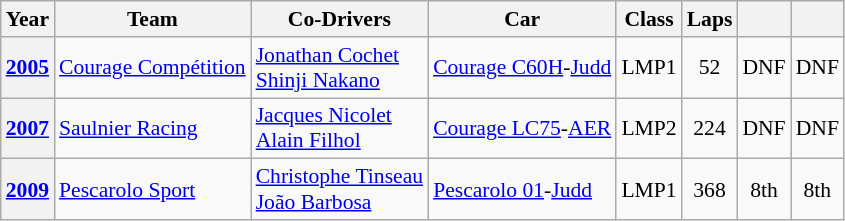<table class="wikitable" style="text-align:center; font-size:90%">
<tr>
<th>Year</th>
<th>Team</th>
<th>Co-Drivers</th>
<th>Car</th>
<th>Class</th>
<th>Laps</th>
<th></th>
<th></th>
</tr>
<tr>
<th><a href='#'>2005</a></th>
<td align="left" nowrap> <a href='#'>Courage Compétition</a></td>
<td align="left" nowrap> <a href='#'>Jonathan Cochet</a><br> <a href='#'>Shinji Nakano</a></td>
<td align="left" nowrap><a href='#'>Courage C60H</a>-<a href='#'>Judd</a></td>
<td>LMP1</td>
<td>52</td>
<td>DNF</td>
<td>DNF</td>
</tr>
<tr>
<th><a href='#'>2007</a></th>
<td align="left" nowrap> <a href='#'>Saulnier Racing</a></td>
<td align="left" nowrap> <a href='#'>Jacques Nicolet</a><br> <a href='#'>Alain Filhol</a></td>
<td align="left" nowrap><a href='#'>Courage LC75</a>-<a href='#'>AER</a></td>
<td>LMP2</td>
<td>224</td>
<td>DNF</td>
<td>DNF</td>
</tr>
<tr>
<th><a href='#'>2009</a></th>
<td align="left" nowrap> <a href='#'>Pescarolo Sport</a></td>
<td align="left" nowrap> <a href='#'>Christophe Tinseau</a><br> <a href='#'>João Barbosa</a></td>
<td align="left" nowrap><a href='#'>Pescarolo 01</a>-<a href='#'>Judd</a></td>
<td>LMP1</td>
<td>368</td>
<td>8th</td>
<td>8th</td>
</tr>
</table>
